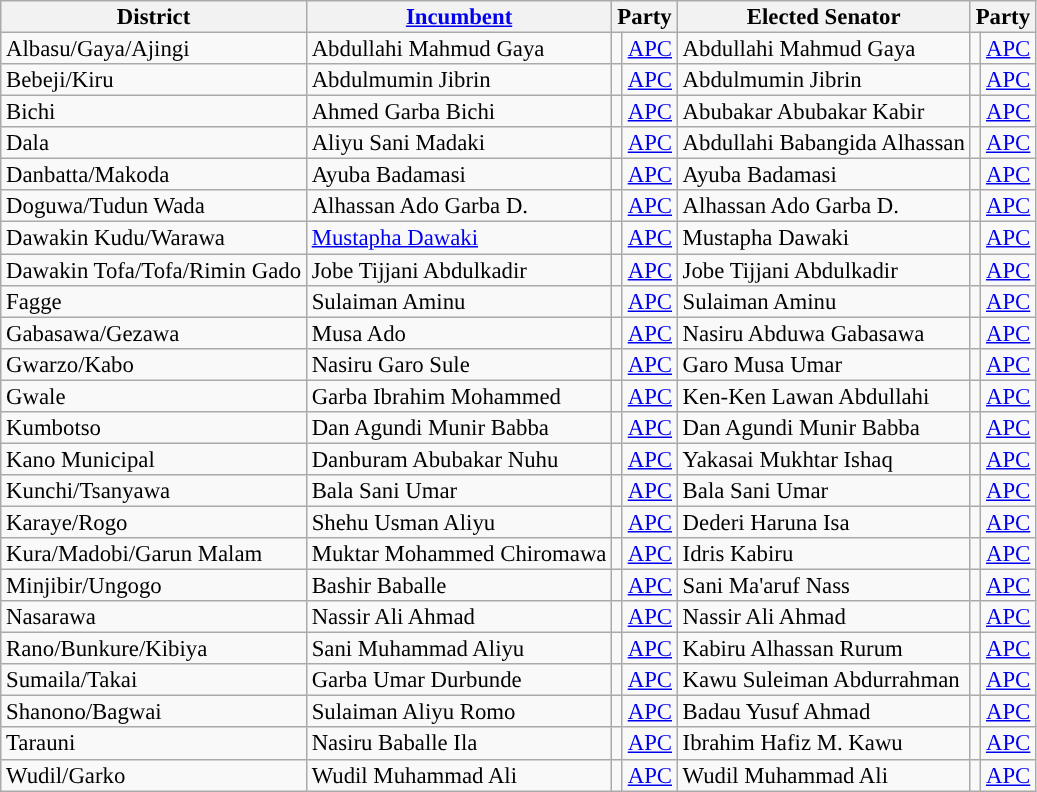<table class="sortable wikitable" style="font-size:95%;line-height:14px;">
<tr>
<th class="unsortable">District</th>
<th class="unsortable"><a href='#'>Incumbent</a></th>
<th colspan="2">Party</th>
<th class="unsortable">Elected Senator</th>
<th colspan="2">Party</th>
</tr>
<tr>
<td>Albasu/Gaya/Ajingi</td>
<td>Abdullahi Mahmud Gaya</td>
<td style="background:"></td>
<td><a href='#'>APC</a></td>
<td>Abdullahi Mahmud Gaya</td>
<td style="background:"></td>
<td><a href='#'>APC</a></td>
</tr>
<tr>
<td>Bebeji/Kiru</td>
<td>Abdulmumin Jibrin</td>
<td style="background:"></td>
<td><a href='#'>APC</a></td>
<td>Abdulmumin Jibrin</td>
<td style="background:"></td>
<td><a href='#'>APC</a></td>
</tr>
<tr>
<td>Bichi</td>
<td>Ahmed Garba Bichi</td>
<td style="background:"></td>
<td><a href='#'>APC</a></td>
<td>Abubakar Abubakar Kabir</td>
<td style="background:"></td>
<td><a href='#'>APC</a></td>
</tr>
<tr>
<td>Dala</td>
<td>Aliyu Sani Madaki</td>
<td style="background:"></td>
<td><a href='#'>APC</a></td>
<td>Abdullahi Babangida Alhassan</td>
<td style="background:"></td>
<td><a href='#'>APC</a></td>
</tr>
<tr>
<td>Danbatta/Makoda</td>
<td>Ayuba Badamasi</td>
<td style="background:"></td>
<td><a href='#'>APC</a></td>
<td>Ayuba Badamasi</td>
<td style="background:"></td>
<td><a href='#'>APC</a></td>
</tr>
<tr>
<td>Doguwa/Tudun Wada</td>
<td>Alhassan Ado Garba D.</td>
<td style="background:"></td>
<td><a href='#'>APC</a></td>
<td>Alhassan Ado Garba D.</td>
<td style="background:"></td>
<td><a href='#'>APC</a></td>
</tr>
<tr>
<td>Dawakin Kudu/Warawa</td>
<td><a href='#'>Mustapha Dawaki</a></td>
<td style="background:"></td>
<td><a href='#'>APC</a></td>
<td>Mustapha Dawaki</td>
<td style="background:"></td>
<td><a href='#'>APC</a></td>
</tr>
<tr>
<td>Dawakin Tofa/Tofa/Rimin Gado</td>
<td>Jobe Tijjani Abdulkadir</td>
<td style="background:"></td>
<td><a href='#'>APC</a></td>
<td>Jobe Tijjani Abdulkadir</td>
<td style="background:"></td>
<td><a href='#'>APC</a></td>
</tr>
<tr>
<td>Fagge</td>
<td>Sulaiman Aminu</td>
<td style="background:"></td>
<td><a href='#'>APC</a></td>
<td>Sulaiman Aminu</td>
<td style="background:"></td>
<td><a href='#'>APC</a></td>
</tr>
<tr>
<td>Gabasawa/Gezawa</td>
<td>Musa Ado</td>
<td style="background:"></td>
<td><a href='#'>APC</a></td>
<td>Nasiru Abduwa Gabasawa</td>
<td style="background:"></td>
<td><a href='#'>APC</a></td>
</tr>
<tr>
<td>Gwarzo/Kabo</td>
<td>Nasiru Garo Sule</td>
<td style="background:"></td>
<td><a href='#'>APC</a></td>
<td>Garo Musa Umar</td>
<td style="background:"></td>
<td><a href='#'>APC</a></td>
</tr>
<tr>
<td>Gwale</td>
<td>Garba Ibrahim Mohammed</td>
<td style="background:"></td>
<td><a href='#'>APC</a></td>
<td>Ken-Ken Lawan Abdullahi</td>
<td style="background:"></td>
<td><a href='#'>APC</a></td>
</tr>
<tr>
<td>Kumbotso</td>
<td>Dan Agundi Munir Babba</td>
<td style="background:"></td>
<td><a href='#'>APC</a></td>
<td>Dan Agundi Munir Babba</td>
<td style="background:"></td>
<td><a href='#'>APC</a></td>
</tr>
<tr>
<td>Kano Municipal</td>
<td>Danburam Abubakar Nuhu</td>
<td style="background:"></td>
<td><a href='#'>APC</a></td>
<td>Yakasai Mukhtar Ishaq</td>
<td style="background:"></td>
<td><a href='#'>APC</a></td>
</tr>
<tr>
<td>Kunchi/Tsanyawa</td>
<td>Bala Sani Umar</td>
<td style="background:"></td>
<td><a href='#'>APC</a></td>
<td>Bala Sani Umar</td>
<td style="background:"></td>
<td><a href='#'>APC</a></td>
</tr>
<tr>
<td>Karaye/Rogo</td>
<td>Shehu Usman Aliyu</td>
<td style="background:"></td>
<td><a href='#'>APC</a></td>
<td>Dederi Haruna Isa</td>
<td style="background:"></td>
<td><a href='#'>APC</a></td>
</tr>
<tr>
<td>Kura/Madobi/Garun Malam</td>
<td>Muktar Mohammed Chiromawa</td>
<td style="background:"></td>
<td><a href='#'>APC</a></td>
<td>Idris Kabiru</td>
<td style="background:"></td>
<td><a href='#'>APC</a></td>
</tr>
<tr>
<td>Minjibir/Ungogo</td>
<td>Bashir Baballe</td>
<td style="background:"></td>
<td><a href='#'>APC</a></td>
<td>Sani Ma'aruf Nass</td>
<td style="background:"></td>
<td><a href='#'>APC</a></td>
</tr>
<tr>
<td>Nasarawa</td>
<td>Nassir Ali Ahmad</td>
<td style="background:"></td>
<td><a href='#'>APC</a></td>
<td>Nassir Ali Ahmad</td>
<td style="background:"></td>
<td><a href='#'>APC</a></td>
</tr>
<tr>
<td>Rano/Bunkure/Kibiya</td>
<td>Sani Muhammad Aliyu</td>
<td style="background:"></td>
<td><a href='#'>APC</a></td>
<td>Kabiru Alhassan Rurum</td>
<td style="background:"></td>
<td><a href='#'>APC</a></td>
</tr>
<tr>
<td>Sumaila/Takai</td>
<td>Garba Umar Durbunde</td>
<td style="background:"></td>
<td><a href='#'>APC</a></td>
<td>Kawu Suleiman Abdurrahman</td>
<td style="background:"></td>
<td><a href='#'>APC</a></td>
</tr>
<tr>
<td>Shanono/Bagwai</td>
<td>Sulaiman Aliyu Romo</td>
<td style="background:"></td>
<td><a href='#'>APC</a></td>
<td>Badau Yusuf Ahmad</td>
<td style="background:"></td>
<td><a href='#'>APC</a></td>
</tr>
<tr>
<td>Tarauni</td>
<td>Nasiru Baballe Ila</td>
<td style="background:"></td>
<td><a href='#'>APC</a></td>
<td>Ibrahim Hafiz M. Kawu</td>
<td style="background:"></td>
<td><a href='#'>APC</a></td>
</tr>
<tr>
<td>Wudil/Garko</td>
<td>Wudil Muhammad Ali</td>
<td style="background:"></td>
<td><a href='#'>APC</a></td>
<td>Wudil Muhammad Ali</td>
<td style="background:"></td>
<td><a href='#'>APC</a></td>
</tr>
</table>
